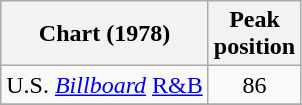<table class="wikitable">
<tr>
<th>Chart (1978)</th>
<th>Peak<br>position</th>
</tr>
<tr>
<td>U.S. <em><a href='#'>Billboard</a></em> <a href='#'>R&B</a></td>
<td style="text-align:center;">86</td>
</tr>
<tr>
</tr>
</table>
